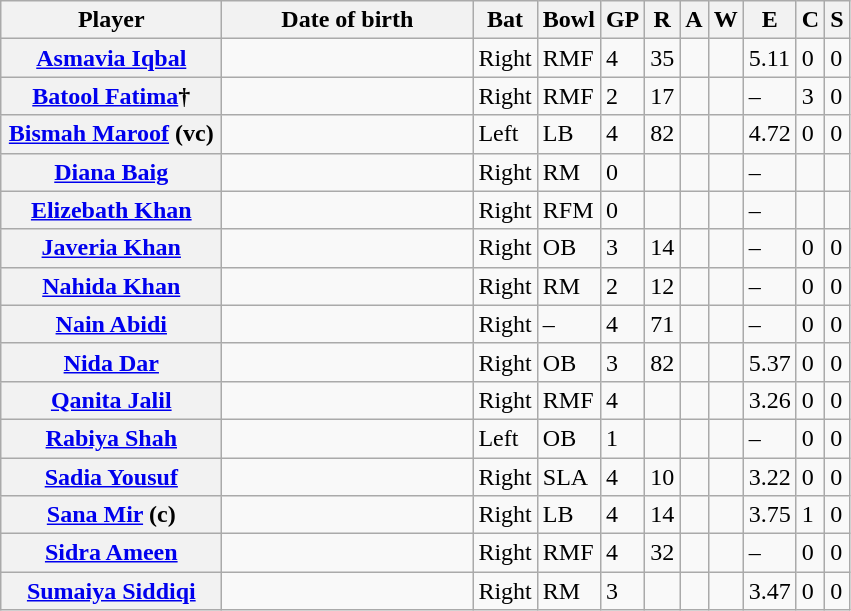<table class="wikitable sortable plainrowheaders">
<tr>
<th scope="col" width="140">Player</th>
<th scope="col" width="160">Date of birth</th>
<th scope="col">Bat</th>
<th scope="col">Bowl</th>
<th scope="col">GP</th>
<th scope="col">R</th>
<th scope="col">A</th>
<th scope="col">W</th>
<th scope="col">E</th>
<th scope="col">C</th>
<th scope="col">S</th>
</tr>
<tr>
<th scope="row"><a href='#'>Asmavia Iqbal</a></th>
<td></td>
<td>Right</td>
<td>RMF</td>
<td>4</td>
<td>35</td>
<td></td>
<td></td>
<td>5.11</td>
<td>0</td>
<td>0</td>
</tr>
<tr>
<th scope="row"><a href='#'>Batool Fatima</a>†</th>
<td></td>
<td>Right</td>
<td>RMF</td>
<td>2</td>
<td>17</td>
<td></td>
<td></td>
<td>–</td>
<td>3</td>
<td>0</td>
</tr>
<tr>
<th scope="row"><a href='#'>Bismah Maroof</a> (vc)</th>
<td></td>
<td>Left</td>
<td>LB</td>
<td>4</td>
<td>82</td>
<td></td>
<td></td>
<td>4.72</td>
<td>0</td>
<td>0</td>
</tr>
<tr>
<th scope="row"><a href='#'>Diana Baig</a></th>
<td></td>
<td>Right</td>
<td>RM</td>
<td>0</td>
<td></td>
<td></td>
<td></td>
<td>–</td>
<td></td>
<td></td>
</tr>
<tr>
<th scope="row"><a href='#'>Elizebath Khan</a></th>
<td></td>
<td>Right</td>
<td>RFM</td>
<td>0</td>
<td></td>
<td></td>
<td></td>
<td>–</td>
<td></td>
<td></td>
</tr>
<tr>
<th scope="row"><a href='#'>Javeria Khan</a></th>
<td></td>
<td>Right</td>
<td>OB</td>
<td>3</td>
<td>14</td>
<td></td>
<td></td>
<td>–</td>
<td>0</td>
<td>0</td>
</tr>
<tr>
<th scope="row"><a href='#'>Nahida Khan</a></th>
<td></td>
<td>Right</td>
<td>RM</td>
<td>2</td>
<td>12</td>
<td></td>
<td></td>
<td>–</td>
<td>0</td>
<td>0</td>
</tr>
<tr>
<th scope="row"><a href='#'>Nain Abidi</a></th>
<td></td>
<td>Right</td>
<td>–</td>
<td>4</td>
<td>71</td>
<td></td>
<td></td>
<td>–</td>
<td>0</td>
<td>0</td>
</tr>
<tr>
<th scope="row"><a href='#'>Nida Dar</a></th>
<td></td>
<td>Right</td>
<td>OB</td>
<td>3</td>
<td>82</td>
<td></td>
<td></td>
<td>5.37</td>
<td>0</td>
<td>0</td>
</tr>
<tr>
<th scope="row"><a href='#'>Qanita Jalil</a></th>
<td></td>
<td>Right</td>
<td>RMF</td>
<td>4</td>
<td></td>
<td></td>
<td></td>
<td>3.26</td>
<td>0</td>
<td>0</td>
</tr>
<tr>
<th scope="row"><a href='#'>Rabiya Shah</a></th>
<td></td>
<td>Left</td>
<td>OB</td>
<td>1</td>
<td></td>
<td></td>
<td></td>
<td>–</td>
<td>0</td>
<td>0</td>
</tr>
<tr>
<th scope="row"><a href='#'>Sadia Yousuf</a></th>
<td></td>
<td>Right</td>
<td>SLA</td>
<td>4</td>
<td>10</td>
<td></td>
<td></td>
<td>3.22</td>
<td>0</td>
<td>0</td>
</tr>
<tr>
<th scope="row"><a href='#'>Sana Mir</a> (c)</th>
<td></td>
<td>Right</td>
<td>LB</td>
<td>4</td>
<td>14</td>
<td></td>
<td></td>
<td>3.75</td>
<td>1</td>
<td>0</td>
</tr>
<tr>
<th scope="row"><a href='#'>Sidra Ameen</a></th>
<td></td>
<td>Right</td>
<td>RMF</td>
<td>4</td>
<td>32</td>
<td></td>
<td></td>
<td>–</td>
<td>0</td>
<td>0</td>
</tr>
<tr>
<th scope="row"><a href='#'>Sumaiya Siddiqi</a></th>
<td></td>
<td>Right</td>
<td>RM</td>
<td>3</td>
<td></td>
<td></td>
<td></td>
<td>3.47</td>
<td>0</td>
<td>0</td>
</tr>
</table>
